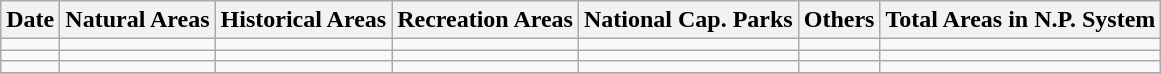<table class="wikitable" border="1">
<tr>
<th>Date</th>
<th>Natural Areas</th>
<th>Historical Areas</th>
<th>Recreation Areas</th>
<th>National Cap. Parks</th>
<th>Others</th>
<th>Total Areas in N.P. System</th>
</tr>
<tr>
<td></td>
<td></td>
<td></td>
<td></td>
<td></td>
<td></td>
<td></td>
</tr>
<tr>
<td></td>
<td></td>
<td></td>
<td></td>
<td></td>
<td></td>
<td></td>
</tr>
<tr>
<td></td>
<td></td>
<td></td>
<td></td>
<td></td>
<td></td>
<td></td>
</tr>
<tr>
</tr>
</table>
